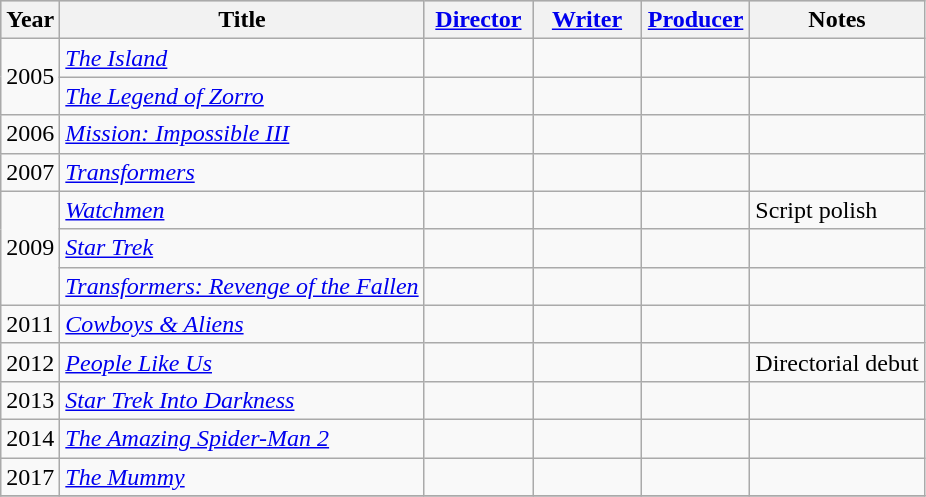<table class="wikitable">
<tr style="background:#ccc; text-align:center;">
<th>Year</th>
<th>Title</th>
<th width=65><a href='#'>Director</a></th>
<th width=65><a href='#'>Writer</a></th>
<th width=65><a href='#'>Producer</a></th>
<th>Notes</th>
</tr>
<tr>
<td rowspan=2>2005</td>
<td><em><a href='#'>The Island</a></em></td>
<td></td>
<td></td>
<td></td>
<td></td>
</tr>
<tr>
<td><em><a href='#'>The Legend of Zorro</a></em></td>
<td></td>
<td></td>
<td></td>
<td></td>
</tr>
<tr>
<td>2006</td>
<td><em><a href='#'>Mission: Impossible III</a></em></td>
<td></td>
<td></td>
<td></td>
<td></td>
</tr>
<tr>
<td>2007</td>
<td><em><a href='#'>Transformers</a></em></td>
<td></td>
<td></td>
<td></td>
<td></td>
</tr>
<tr>
<td rowspan=3>2009</td>
<td><em><a href='#'>Watchmen</a></em></td>
<td></td>
<td></td>
<td></td>
<td>Script polish</td>
</tr>
<tr>
<td><em><a href='#'>Star Trek</a></em></td>
<td></td>
<td></td>
<td></td>
<td></td>
</tr>
<tr>
<td><em><a href='#'>Transformers: Revenge of the Fallen</a></em></td>
<td></td>
<td></td>
<td></td>
<td></td>
</tr>
<tr>
<td>2011</td>
<td><em><a href='#'>Cowboys & Aliens</a></em></td>
<td></td>
<td></td>
<td></td>
<td></td>
</tr>
<tr>
<td>2012</td>
<td><em><a href='#'>People Like Us</a></em></td>
<td></td>
<td></td>
<td></td>
<td>Directorial debut</td>
</tr>
<tr>
<td>2013</td>
<td><em><a href='#'>Star Trek Into Darkness</a></em></td>
<td></td>
<td></td>
<td></td>
<td></td>
</tr>
<tr>
<td>2014</td>
<td><em><a href='#'>The Amazing Spider-Man 2</a></em></td>
<td></td>
<td></td>
<td></td>
<td></td>
</tr>
<tr>
<td>2017</td>
<td><em><a href='#'>The Mummy</a></em></td>
<td></td>
<td></td>
<td></td>
<td></td>
</tr>
<tr>
</tr>
</table>
